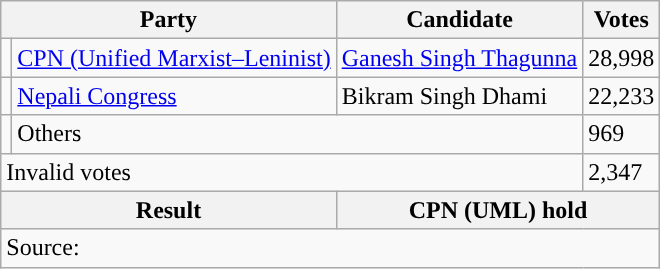<table class="wikitable">
<tr>
<th colspan="2">Party</th>
<th>Candidate</th>
<th>Votes</th>
</tr>
<tr>
<td style="background-color:"></td>
<td><a href='#'>CPN (Unified Marxist–Leninist)</a></td>
<td><a href='#'>Ganesh Singh Thagunna</a></td>
<td>28,998</td>
</tr>
<tr>
<td style="background-color:"></td>
<td><a href='#'>Nepali Congress</a></td>
<td>Bikram Singh Dhami</td>
<td>22,233</td>
</tr>
<tr>
<td></td>
<td colspan="2">Others</td>
<td>969</td>
</tr>
<tr>
<td colspan="3">Invalid votes</td>
<td>2,347</td>
</tr>
<tr>
<th colspan="2">Result</th>
<th colspan="2">CPN (UML) hold</th>
</tr>
<tr>
<td colspan="4">Source: </td>
</tr>
</table>
